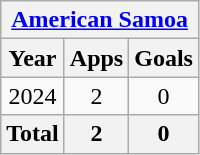<table class="wikitable" style="text-align:center">
<tr>
<th colspan=3><a href='#'>American Samoa</a></th>
</tr>
<tr>
<th>Year</th>
<th>Apps</th>
<th>Goals</th>
</tr>
<tr>
<td>2024</td>
<td>2</td>
<td>0</td>
</tr>
<tr>
<th>Total</th>
<th>2</th>
<th>0</th>
</tr>
</table>
